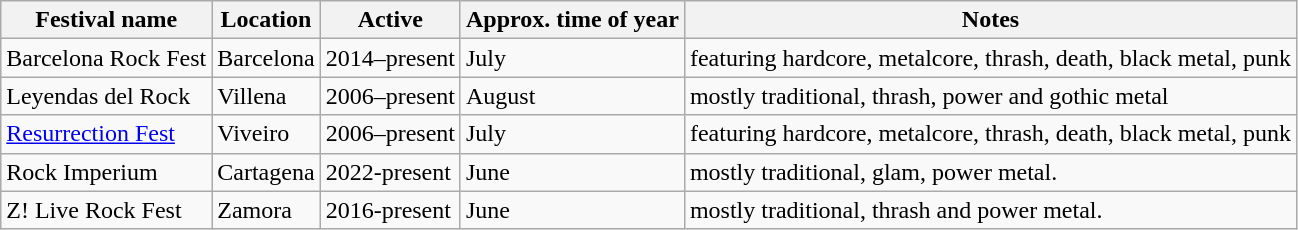<table class="wikitable sortable">
<tr>
<th>Festival name</th>
<th class="unsortable">Location</th>
<th>Active</th>
<th class="wikitable sortable">Approx. time of year</th>
<th class="unsortable">Notes</th>
</tr>
<tr>
<td>Barcelona Rock Fest</td>
<td>Barcelona</td>
<td>2014–present</td>
<td>July</td>
<td>featuring hardcore, metalcore, thrash, death, black metal, punk</td>
</tr>
<tr>
<td>Leyendas del Rock</td>
<td>Villena</td>
<td>2006–present</td>
<td>August</td>
<td>mostly traditional,  thrash, power and gothic metal</td>
</tr>
<tr>
<td><a href='#'>Resurrection Fest</a></td>
<td>Viveiro</td>
<td>2006–present</td>
<td>July</td>
<td>featuring hardcore, metalcore, thrash, death, black metal, punk</td>
</tr>
<tr>
<td>Rock Imperium</td>
<td>Cartagena</td>
<td>2022-present</td>
<td>June</td>
<td>mostly traditional, glam, power metal.</td>
</tr>
<tr>
<td>Z! Live Rock Fest</td>
<td>Zamora</td>
<td>2016-present</td>
<td>June</td>
<td>mostly traditional, thrash and power metal.</td>
</tr>
</table>
